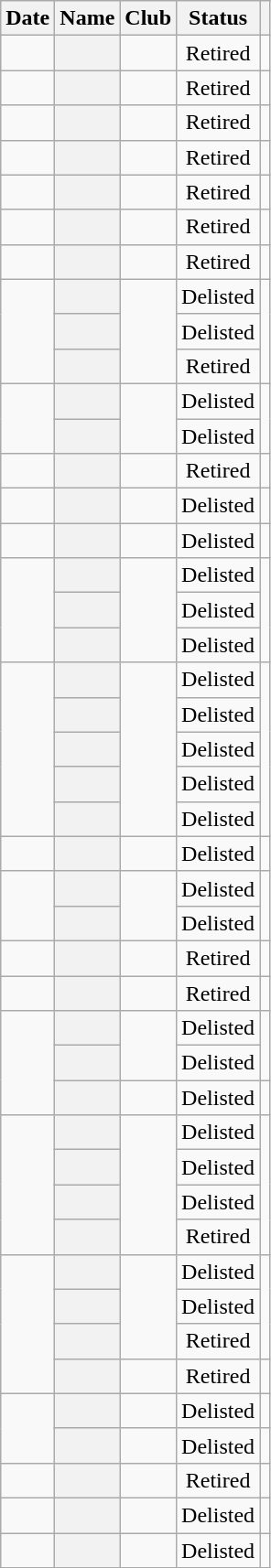<table class="wikitable sortable plainrowheaders" style="text-align:center;">
<tr>
<th scope="col">Date</th>
<th scope="col">Name</th>
<th scope="col">Club</th>
<th scope="col">Status</th>
<th class="unsortable"></th>
</tr>
<tr>
<td></td>
<th scope="row"></th>
<td></td>
<td>Retired</td>
<td></td>
</tr>
<tr>
<td></td>
<th scope="row"></th>
<td></td>
<td>Retired</td>
<td></td>
</tr>
<tr>
<td></td>
<th scope="row"></th>
<td></td>
<td>Retired</td>
<td></td>
</tr>
<tr>
<td></td>
<th scope="row"></th>
<td></td>
<td>Retired</td>
<td></td>
</tr>
<tr>
<td></td>
<th scope="row"></th>
<td></td>
<td>Retired</td>
<td></td>
</tr>
<tr>
<td></td>
<th scope="row"></th>
<td></td>
<td>Retired</td>
<td></td>
</tr>
<tr>
<td></td>
<th scope="row"></th>
<td></td>
<td>Retired</td>
<td></td>
</tr>
<tr>
<td rowspan=3></td>
<th scope="row"></th>
<td rowspan=3></td>
<td>Delisted</td>
<td rowspan=3></td>
</tr>
<tr>
<th scope="row"></th>
<td>Delisted</td>
</tr>
<tr>
<th scope="row"></th>
<td>Retired</td>
</tr>
<tr>
<td rowspan=2></td>
<th scope="row"></th>
<td rowspan=2></td>
<td>Delisted</td>
<td rowspan=2></td>
</tr>
<tr>
<th scope="row"></th>
<td>Delisted</td>
</tr>
<tr>
<td></td>
<th scope="row"></th>
<td></td>
<td>Retired</td>
<td></td>
</tr>
<tr>
<td></td>
<th scope="row"></th>
<td></td>
<td>Delisted</td>
<td></td>
</tr>
<tr>
<td></td>
<th scope="row"></th>
<td></td>
<td>Delisted</td>
<td></td>
</tr>
<tr>
<td rowspan=3></td>
<th scope="row"></th>
<td rowspan=3></td>
<td>Delisted</td>
<td rowspan=3></td>
</tr>
<tr>
<th scope="row"></th>
<td>Delisted</td>
</tr>
<tr>
<th scope="row"></th>
<td>Delisted</td>
</tr>
<tr>
<td rowspan=5></td>
<th scope="row"></th>
<td rowspan=5></td>
<td>Delisted</td>
<td rowspan=5></td>
</tr>
<tr>
<th scope="row"></th>
<td>Delisted</td>
</tr>
<tr>
<th scope="row"></th>
<td>Delisted</td>
</tr>
<tr>
<th scope="row"></th>
<td>Delisted</td>
</tr>
<tr>
<th scope="row"></th>
<td>Delisted</td>
</tr>
<tr>
<td></td>
<th scope="row"></th>
<td></td>
<td>Delisted</td>
<td></td>
</tr>
<tr>
<td rowspan=2></td>
<th scope="row"></th>
<td rowspan=2></td>
<td>Delisted</td>
<td rowspan=2></td>
</tr>
<tr>
<th scope="row"></th>
<td>Delisted</td>
</tr>
<tr>
<td></td>
<th scope="row"></th>
<td></td>
<td>Retired</td>
<td></td>
</tr>
<tr>
<td></td>
<th scope="row"></th>
<td></td>
<td>Retired</td>
<td></td>
</tr>
<tr>
<td rowspan=3></td>
<th scope="row"></th>
<td rowspan=2></td>
<td>Delisted</td>
<td rowspan=2></td>
</tr>
<tr>
<th scope="row"></th>
<td>Delisted</td>
</tr>
<tr>
<th scope="row"></th>
<td></td>
<td>Delisted</td>
<td></td>
</tr>
<tr>
<td rowspan=4></td>
<th scope="row"></th>
<td rowspan=4></td>
<td>Delisted</td>
<td rowspan=4></td>
</tr>
<tr>
<th scope="row"></th>
<td>Delisted</td>
</tr>
<tr>
<th scope="row"></th>
<td>Delisted</td>
</tr>
<tr>
<th scope="row"></th>
<td>Retired</td>
</tr>
<tr>
<td rowspan=4></td>
<th scope="row"></th>
<td rowspan=3></td>
<td>Delisted</td>
<td rowspan=3></td>
</tr>
<tr>
<th scope="row"></th>
<td>Delisted</td>
</tr>
<tr>
<th scope="row"></th>
<td>Retired</td>
</tr>
<tr>
<th scope="row"></th>
<td></td>
<td>Retired</td>
<td></td>
</tr>
<tr>
<td rowspan=2></td>
<th scope="row"></th>
<td></td>
<td>Delisted</td>
<td></td>
</tr>
<tr>
<th scope="row"></th>
<td></td>
<td>Delisted</td>
<td></td>
</tr>
<tr>
<td></td>
<th scope="row"></th>
<td></td>
<td>Retired</td>
<td></td>
</tr>
<tr>
<td></td>
<th scope="row"></th>
<td></td>
<td>Delisted</td>
<td></td>
</tr>
<tr>
<td></td>
<th scope="row"></th>
<td></td>
<td>Delisted</td>
<td></td>
</tr>
</table>
